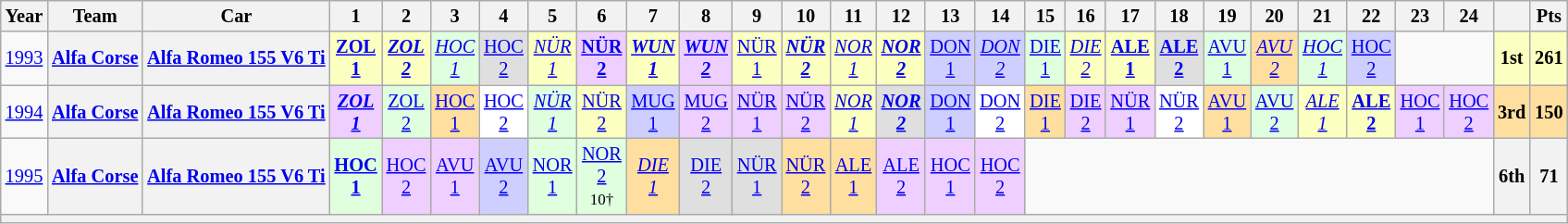<table class="wikitable" border="1" style="text-align:center; font-size:85%;">
<tr>
<th>Year</th>
<th>Team</th>
<th>Car</th>
<th>1</th>
<th>2</th>
<th>3</th>
<th>4</th>
<th>5</th>
<th>6</th>
<th>7</th>
<th>8</th>
<th>9</th>
<th>10</th>
<th>11</th>
<th>12</th>
<th>13</th>
<th>14</th>
<th>15</th>
<th>16</th>
<th>17</th>
<th>18</th>
<th>19</th>
<th>20</th>
<th>21</th>
<th>22</th>
<th>23</th>
<th>24</th>
<th></th>
<th>Pts</th>
</tr>
<tr>
<td><a href='#'>1993</a></td>
<th nowrap><a href='#'>Alfa Corse</a></th>
<th nowrap><a href='#'>Alfa Romeo 155 V6 Ti</a></th>
<td style="background:#FBFFBF;"><strong><a href='#'>ZOL<br>1</a></strong><br></td>
<td style="background:#FBFFBF;"><strong><em><a href='#'>ZOL<br>2</a></em></strong><br></td>
<td style="background:#DFFFDF;"><em><a href='#'>HOC<br>1</a></em><br></td>
<td style="background:#DFDFDF;"><a href='#'>HOC<br>2</a><br></td>
<td style="background:#FBFFBF;"><em><a href='#'>NÜR<br>1</a></em><br></td>
<td style="background:#EFCFFF;"><strong><a href='#'>NÜR<br>2</a></strong><br></td>
<td style="background:#FBFFBF;"><strong><em><a href='#'>WUN<br>1</a></em></strong><br></td>
<td style="background:#EFCFFF;"><strong><em><a href='#'>WUN<br>2</a></em></strong><br></td>
<td style="background:#FBFFBF;"><a href='#'>NÜR<br>1</a><br></td>
<td style="background:#FBFFBF;"><strong><em><a href='#'>NÜR<br>2</a></em></strong><br></td>
<td style="background:#FBFFBF;"><em><a href='#'>NOR<br>1</a></em><br></td>
<td style="background:#FBFFBF;"><strong><em><a href='#'>NOR<br>2</a></em></strong><br></td>
<td style="background:#CFCFFF;"><a href='#'>DON<br>1</a><br></td>
<td style="background:#CFCFFF;"><em><a href='#'>DON<br>2</a></em><br></td>
<td style="background:#DFFFDF;"><a href='#'>DIE<br>1</a><br></td>
<td style="background:#FBFFBF;"><em><a href='#'>DIE<br>2</a></em><br></td>
<td style="background:#FBFFBF;"><strong><a href='#'>ALE<br>1</a></strong><br></td>
<td style="background:#DFDFDF;"><strong><a href='#'>ALE<br>2</a></strong><br></td>
<td style="background:#DFFFDF;"><a href='#'>AVU<br>1</a><br></td>
<td style="background:#FFDF9F;"><em><a href='#'>AVU<br>2</a></em><br></td>
<td style="background:#DFFFDF;"><em><a href='#'>HOC<br>1</a></em><br></td>
<td style="background:#CFCFFF;"><a href='#'>HOC<br>2</a><br></td>
<td colspan=2></td>
<th style="background:#FBFFBF;">1st</th>
<th style="background:#FBFFBF;">261</th>
</tr>
<tr>
<td><a href='#'>1994</a></td>
<th nowrap><a href='#'>Alfa Corse</a></th>
<th nowrap><a href='#'>Alfa Romeo 155 V6 Ti</a></th>
<td style="background:#EFCFFF;"><strong><em><a href='#'>ZOL<br>1</a></em></strong><br></td>
<td style="background:#DFFFDF;"><a href='#'>ZOL<br>2</a><br></td>
<td style="background:#FFDF9F;"><a href='#'>HOC<br>1</a><br></td>
<td style="background:#FFFFFF;"><a href='#'>HOC<br>2</a><br></td>
<td style="background:#DFFFDF;"><em><a href='#'>NÜR<br>1</a></em><br></td>
<td style="background:#FBFFBF;"><a href='#'>NÜR<br>2</a><br></td>
<td style="background:#CFCFFF;"><a href='#'>MUG<br>1</a><br></td>
<td style="background:#EFCFFF;"><a href='#'>MUG<br>2</a><br></td>
<td style="background:#EFCFFF;"><a href='#'>NÜR<br>1</a><br></td>
<td style="background:#EFCFFF;"><a href='#'>NÜR<br>2</a><br></td>
<td style="background:#FBFFBF;"><em><a href='#'>NOR<br>1</a></em><br></td>
<td style="background:#DFDFDF;"><strong><em><a href='#'>NOR<br>2</a></em></strong><br></td>
<td style="background:#CFCFFF;"><a href='#'>DON<br>1</a><br></td>
<td style="background:#FFFFFF;"><a href='#'>DON<br>2</a><br></td>
<td style="background:#FFDF9F;"><a href='#'>DIE<br>1</a><br></td>
<td style="background:#EFCFFF;"><a href='#'>DIE<br>2</a><br></td>
<td style="background:#EFCFFF;"><a href='#'>NÜR<br>1</a><br></td>
<td style="background:#FFFFFF;"><a href='#'>NÜR<br>2</a><br></td>
<td style="background:#FFDF9F;"><a href='#'>AVU<br>1</a><br></td>
<td style="background:#DFFFDF;"><a href='#'>AVU<br>2</a><br></td>
<td style="background:#FBFFBF;"><em><a href='#'>ALE<br>1</a></em><br></td>
<td style="background:#FBFFBF;"><strong><a href='#'>ALE<br>2</a></strong><br></td>
<td style="background:#EFCFFF;"><a href='#'>HOC<br>1</a><br></td>
<td style="background:#EFCFFF;"><a href='#'>HOC<br>2</a><br></td>
<th style="background:#FFDF9F;">3rd</th>
<th style="background:#FFDF9F;">150</th>
</tr>
<tr>
<td><a href='#'>1995</a></td>
<th nowrap><a href='#'>Alfa Corse</a></th>
<th nowrap><a href='#'>Alfa Romeo 155 V6 Ti</a></th>
<td style="background:#DFFFDF;"><strong><a href='#'>HOC<br>1</a></strong><br></td>
<td style="background:#EFCFFF;"><a href='#'>HOC<br>2</a><br></td>
<td style="background:#EFCFFF;"><a href='#'>AVU<br>1</a><br></td>
<td style="background:#CFCFFF;"><a href='#'>AVU<br>2</a><br></td>
<td style="background:#DFFFDF;"><a href='#'>NOR<br>1</a><br></td>
<td style="background:#DFFFDF;"><a href='#'>NOR<br>2</a><br><small>10†</small></td>
<td style="background:#FFDF9F;"><em><a href='#'>DIE<br>1</a></em><br></td>
<td style="background:#DFDFDF;"><a href='#'>DIE<br>2</a><br></td>
<td style="background:#DFDFDF;"><a href='#'>NÜR<br>1</a><br></td>
<td style="background:#FFDF9F;"><a href='#'>NÜR<br>2</a><br></td>
<td style="background:#FFDF9F;"><a href='#'>ALE<br>1</a><br></td>
<td style="background:#EFCFFF;"><a href='#'>ALE<br>2</a><br></td>
<td style="background:#EFCFFF;"><a href='#'>HOC<br>1</a><br></td>
<td style="background:#EFCFFF;"><a href='#'>HOC<br>2</a><br></td>
<td colspan=10></td>
<th>6th</th>
<th>71</th>
</tr>
<tr>
<th colspan=29></th>
</tr>
</table>
